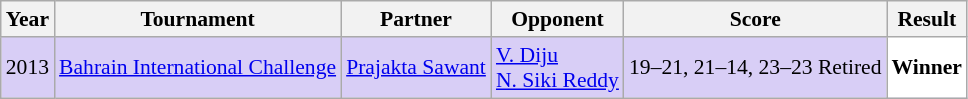<table class="sortable wikitable" style="font-size: 90%;">
<tr>
<th>Year</th>
<th>Tournament</th>
<th>Partner</th>
<th>Opponent</th>
<th>Score</th>
<th>Result</th>
</tr>
<tr style="background:#D8CEF6">
<td align="center">2013</td>
<td align="left"><a href='#'>Bahrain International Challenge</a></td>
<td align="left"> <a href='#'>Prajakta Sawant</a></td>
<td align="left"> <a href='#'>V. Diju</a> <br>  <a href='#'>N. Siki Reddy</a></td>
<td align="left">19–21, 21–14, 23–23 Retired</td>
<td style="text-align:left; background:white"> <strong>Winner</strong></td>
</tr>
</table>
